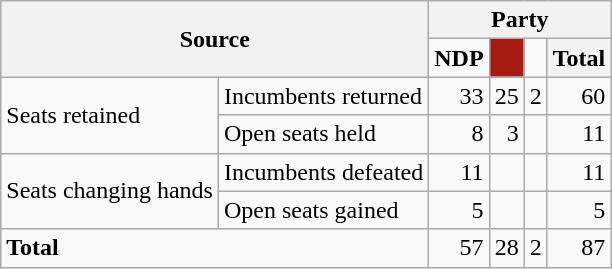<table class="wikitable" style="text-align:right;">
<tr>
<th colspan="2" rowspan="2">Source</th>
<th colspan="4">Party</th>
</tr>
<tr>
<td><strong>NDP</strong></td>
<td style="background: #A51B12; color: white; text-align: center;"><strong></strong></td>
<td><strong></strong></td>
<th>Total</th>
</tr>
<tr>
<td rowspan="2" style="text-align:left;">Seats retained</td>
<td style="text-align:left;">Incumbents returned</td>
<td>33</td>
<td>25</td>
<td>2</td>
<td>60</td>
</tr>
<tr>
<td style="text-align:left;">Open seats held</td>
<td>8</td>
<td>3</td>
<td></td>
<td>11</td>
</tr>
<tr>
<td rowspan="2" style="text-align:left;">Seats changing hands</td>
<td style="text-align:left;">Incumbents defeated</td>
<td>11</td>
<td></td>
<td></td>
<td>11</td>
</tr>
<tr>
<td style="text-align:left;">Open seats gained</td>
<td>5</td>
<td></td>
<td></td>
<td>5</td>
</tr>
<tr>
<td colspan="2" style="text-align:left;"><strong>Total</strong></td>
<td>57</td>
<td>28</td>
<td>2</td>
<td>87</td>
</tr>
</table>
